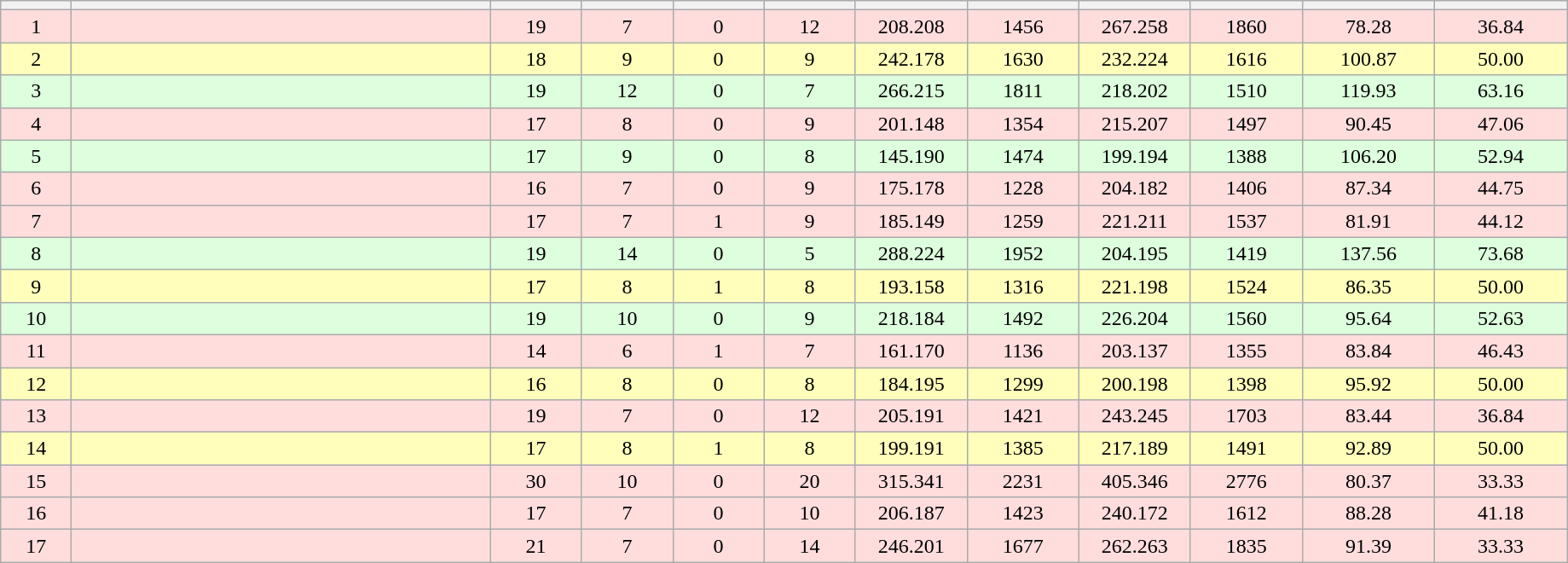<table class="wikitable sortable">
<tr>
<th style="width:3em"></th>
<th style="width:20em;"></th>
<th style="width:4em;"></th>
<th style="width:4em;"></th>
<th style="width:4em;"></th>
<th style="width:4em;"></th>
<th style="width:5em;"></th>
<th style="width:5em;"></th>
<th style="width:5em;"></th>
<th style="width:5em;"></th>
<th style="width:6em;"></th>
<th style="width:6em;"></th>
</tr>
<tr style="text-align:center; background:#fdd;">
<td>1</td>
<td style="text-align:left;"></td>
<td>19</td>
<td>7</td>
<td>0</td>
<td>12</td>
<td>208.208</td>
<td>1456</td>
<td>267.258</td>
<td>1860</td>
<td>78.28</td>
<td>36.84</td>
</tr>
<tr style="text-align:center; background:#ffb;">
<td>2</td>
<td style="text-align:left;"></td>
<td>18</td>
<td>9</td>
<td>0</td>
<td>9</td>
<td>242.178</td>
<td>1630</td>
<td>232.224</td>
<td>1616</td>
<td>100.87</td>
<td>50.00</td>
</tr>
<tr style="text-align:center; background:#dfd;">
<td>3</td>
<td style="text-align:left;"></td>
<td>19</td>
<td>12</td>
<td>0</td>
<td>7</td>
<td>266.215</td>
<td>1811</td>
<td>218.202</td>
<td>1510</td>
<td>119.93</td>
<td>63.16</td>
</tr>
<tr style="text-align:center; background:#fdd;">
<td>4</td>
<td style="text-align:left;"></td>
<td>17</td>
<td>8</td>
<td>0</td>
<td>9</td>
<td>201.148</td>
<td>1354</td>
<td>215.207</td>
<td>1497</td>
<td>90.45</td>
<td>47.06</td>
</tr>
<tr style="text-align:center; background:#dfd;">
<td>5</td>
<td style="text-align:left;"></td>
<td>17</td>
<td>9</td>
<td>0</td>
<td>8</td>
<td>145.190</td>
<td>1474</td>
<td>199.194</td>
<td>1388</td>
<td>106.20</td>
<td>52.94</td>
</tr>
<tr style="text-align:center; background:#fdd;">
<td>6</td>
<td style="text-align:left;"></td>
<td>16</td>
<td>7</td>
<td>0</td>
<td>9</td>
<td>175.178</td>
<td>1228</td>
<td>204.182</td>
<td>1406</td>
<td>87.34</td>
<td>44.75</td>
</tr>
<tr style="text-align:center; background:#fdd;">
<td>7</td>
<td style="text-align:left;"></td>
<td>17</td>
<td>7</td>
<td>1</td>
<td>9</td>
<td>185.149</td>
<td>1259</td>
<td>221.211</td>
<td>1537</td>
<td>81.91</td>
<td>44.12</td>
</tr>
<tr style="text-align:center; background:#dfd;">
<td>8</td>
<td style="text-align:left;"></td>
<td>19</td>
<td>14</td>
<td>0</td>
<td>5</td>
<td>288.224</td>
<td>1952</td>
<td>204.195</td>
<td>1419</td>
<td>137.56</td>
<td>73.68</td>
</tr>
<tr style="text-align:center; background:#ffb;">
<td>9</td>
<td style="text-align:left;"></td>
<td>17</td>
<td>8</td>
<td>1</td>
<td>8</td>
<td>193.158</td>
<td>1316</td>
<td>221.198</td>
<td>1524</td>
<td>86.35</td>
<td>50.00</td>
</tr>
<tr style="text-align:center; background:#dfd;">
<td>10</td>
<td style="text-align:left;"></td>
<td>19</td>
<td>10</td>
<td>0</td>
<td>9</td>
<td>218.184</td>
<td>1492</td>
<td>226.204</td>
<td>1560</td>
<td>95.64</td>
<td>52.63</td>
</tr>
<tr style="text-align:center; background:#fdd;">
<td>11</td>
<td style="text-align:left;"></td>
<td>14</td>
<td>6</td>
<td>1</td>
<td>7</td>
<td>161.170</td>
<td>1136</td>
<td>203.137</td>
<td>1355</td>
<td>83.84</td>
<td>46.43</td>
</tr>
<tr style="text-align:center; background:#ffb;">
<td>12</td>
<td style="text-align:left;"></td>
<td>16</td>
<td>8</td>
<td>0</td>
<td>8</td>
<td>184.195</td>
<td>1299</td>
<td>200.198</td>
<td>1398</td>
<td>95.92</td>
<td>50.00</td>
</tr>
<tr style="text-align:center; background:#fdd;">
<td>13</td>
<td style="text-align:left;"></td>
<td>19</td>
<td>7</td>
<td>0</td>
<td>12</td>
<td>205.191</td>
<td>1421</td>
<td>243.245</td>
<td>1703</td>
<td>83.44</td>
<td>36.84</td>
</tr>
<tr style="text-align:center; background:#ffb;">
<td>14</td>
<td style="text-align:left;"></td>
<td>17</td>
<td>8</td>
<td>1</td>
<td>8</td>
<td>199.191</td>
<td>1385</td>
<td>217.189</td>
<td>1491</td>
<td>92.89</td>
<td>50.00</td>
</tr>
<tr style="text-align:center; background:#fdd;">
<td>15</td>
<td style="text-align:left;"></td>
<td>30</td>
<td>10</td>
<td>0</td>
<td>20</td>
<td>315.341</td>
<td>2231</td>
<td>405.346</td>
<td>2776</td>
<td>80.37</td>
<td>33.33</td>
</tr>
<tr style="text-align:center; background:#fdd;">
<td>16</td>
<td style="text-align:left;"></td>
<td>17</td>
<td>7</td>
<td>0</td>
<td>10</td>
<td>206.187</td>
<td>1423</td>
<td>240.172</td>
<td>1612</td>
<td>88.28</td>
<td>41.18</td>
</tr>
<tr style="text-align:center; background:#fdd;">
<td>17</td>
<td style="text-align:left;"></td>
<td>21</td>
<td>7</td>
<td>0</td>
<td>14</td>
<td>246.201</td>
<td>1677</td>
<td>262.263</td>
<td>1835</td>
<td>91.39</td>
<td>33.33</td>
</tr>
</table>
